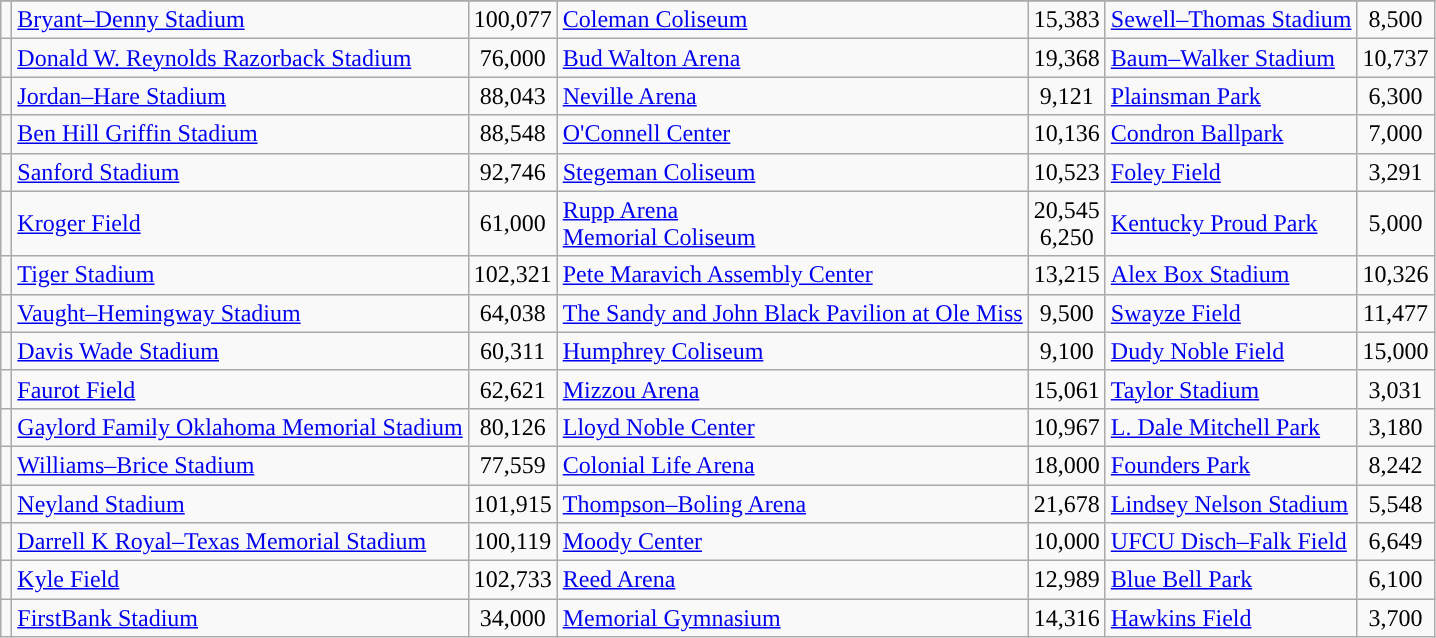<table class="wikitable sortable">
<tr>
</tr>
<tr>
<td style="text-align:center; "><a href='#'></a></td>
<td><a href='#'>Bryant–Denny Stadium</a></td>
<td style="text-align:center;">100,077</td>
<td><a href='#'>Coleman Coliseum</a></td>
<td style="text-align:center;">15,383</td>
<td><a href='#'>Sewell–Thomas Stadium</a></td>
<td style="text-align:center;">8,500</td>
</tr>
<tr>
<td style="text-align:center; "><a href='#'></a></td>
<td><a href='#'>Donald W. Reynolds Razorback Stadium</a></td>
<td style="text-align:center;">76,000</td>
<td><a href='#'>Bud Walton Arena</a></td>
<td style="text-align:center;">19,368</td>
<td><a href='#'>Baum–Walker Stadium</a></td>
<td style="text-align:center;">10,737</td>
</tr>
<tr>
<td style="text-align:center; "><a href='#'></a></td>
<td><a href='#'>Jordan–Hare Stadium</a></td>
<td style="text-align:center;">88,043</td>
<td><a href='#'>Neville Arena</a></td>
<td style="text-align:center;">9,121</td>
<td><a href='#'>Plainsman Park</a></td>
<td style="text-align:center;">6,300</td>
</tr>
<tr>
<td style="text-align:center; "><a href='#'></a></td>
<td><a href='#'>Ben Hill Griffin Stadium</a></td>
<td style="text-align:center;">88,548</td>
<td><a href='#'>O'Connell Center</a></td>
<td style="text-align:center;">10,136</td>
<td><a href='#'>Condron Ballpark</a></td>
<td style="text-align:center;">7,000</td>
</tr>
<tr>
<td style="text-align:center; "><a href='#'></a></td>
<td><a href='#'>Sanford Stadium</a></td>
<td style="text-align:center;">92,746</td>
<td><a href='#'>Stegeman Coliseum</a></td>
<td style="text-align:center;">10,523</td>
<td><a href='#'>Foley Field</a></td>
<td style="text-align:center;">3,291</td>
</tr>
<tr>
<td style="text-align:center; "><a href='#'></a></td>
<td><a href='#'>Kroger Field</a></td>
<td style="text-align:center;">61,000</td>
<td><a href='#'>Rupp Arena</a><br><a href='#'>Memorial Coliseum</a></td>
<td style="text-align:center;">20,545<br>6,250</td>
<td><a href='#'>Kentucky Proud Park</a></td>
<td style="text-align:center;">5,000</td>
</tr>
<tr>
<td style="text-align:center; "><a href='#'></a></td>
<td><a href='#'>Tiger Stadium</a></td>
<td style="text-align:center;">102,321</td>
<td><a href='#'>Pete Maravich Assembly Center</a></td>
<td style="text-align:center;">13,215</td>
<td><a href='#'>Alex Box Stadium</a></td>
<td style="text-align:center;">10,326</td>
</tr>
<tr>
<td style="text-align:center; "><a href='#'></a></td>
<td><a href='#'>Vaught–Hemingway Stadium</a></td>
<td style="text-align:center;">64,038</td>
<td><a href='#'>The Sandy and John Black Pavilion at Ole Miss</a></td>
<td style="text-align:center;">9,500</td>
<td><a href='#'>Swayze Field</a></td>
<td style="text-align:center;">11,477</td>
</tr>
<tr>
<td style="text-align:center; "><a href='#'></a></td>
<td><a href='#'>Davis Wade Stadium</a></td>
<td style="text-align:center;">60,311</td>
<td><a href='#'>Humphrey Coliseum</a></td>
<td style="text-align:center;">9,100</td>
<td><a href='#'>Dudy Noble Field</a></td>
<td style="text-align:center;">15,000</td>
</tr>
<tr>
<td style="text-align:center; "><a href='#'></a></td>
<td><a href='#'>Faurot Field</a></td>
<td style="text-align:center;">62,621</td>
<td><a href='#'>Mizzou Arena</a></td>
<td style="text-align:center;">15,061</td>
<td><a href='#'>Taylor Stadium</a></td>
<td style="text-align:center;">3,031</td>
</tr>
<tr>
<td style="text-align:center; "><a href='#'></a></td>
<td><a href='#'>Gaylord Family Oklahoma Memorial Stadium</a></td>
<td style="text-align:center;">80,126</td>
<td><a href='#'>Lloyd Noble Center</a></td>
<td style="text-align:center;">10,967</td>
<td><a href='#'>L. Dale Mitchell Park</a></td>
<td style="text-align:center;">3,180</td>
</tr>
<tr>
<td style="text-align:center; "><a href='#'></a></td>
<td><a href='#'>Williams–Brice Stadium</a></td>
<td style="text-align:center;">77,559</td>
<td><a href='#'>Colonial Life Arena</a></td>
<td style="text-align:center;">18,000</td>
<td><a href='#'>Founders Park</a></td>
<td style="text-align:center;">8,242</td>
</tr>
<tr>
<td style="text-align:center; "><a href='#'></a></td>
<td><a href='#'>Neyland Stadium</a></td>
<td style="text-align:center;">101,915</td>
<td><a href='#'>Thompson–Boling Arena</a></td>
<td style="text-align:center;">21,678</td>
<td><a href='#'>Lindsey Nelson Stadium</a></td>
<td style="text-align:center;">5,548</td>
</tr>
<tr>
<td style="text-align:center; "><a href='#'></a></td>
<td><a href='#'>Darrell K Royal–Texas Memorial Stadium</a></td>
<td style="text-align:center;">100,119</td>
<td><a href='#'>Moody Center</a></td>
<td style="text-align:center;">10,000</td>
<td><a href='#'>UFCU Disch–Falk Field</a></td>
<td style="text-align:center;">6,649</td>
</tr>
<tr>
<td style="text-align:center; "><a href='#'></a></td>
<td><a href='#'>Kyle Field</a></td>
<td style="text-align:center;">102,733</td>
<td><a href='#'>Reed Arena</a></td>
<td style="text-align:center;">12,989</td>
<td><a href='#'>Blue Bell Park</a></td>
<td style="text-align:center;">6,100</td>
</tr>
<tr>
<td style="text-align:center; "><a href='#'></a></td>
<td><a href='#'>FirstBank Stadium</a></td>
<td style="text-align:center;">34,000</td>
<td><a href='#'>Memorial Gymnasium</a></td>
<td style="text-align:center;">14,316</td>
<td><a href='#'>Hawkins Field</a></td>
<td style="text-align:center;">3,700</td>
</tr>
</table>
